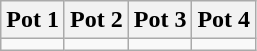<table class="wikitable">
<tr>
<th>Pot 1</th>
<th>Pot 2</th>
<th>Pot 3</th>
<th>Pot 4</th>
</tr>
<tr>
<td valign=top></td>
<td valign=top></td>
<td valign=top></td>
<td valign=top></td>
</tr>
</table>
